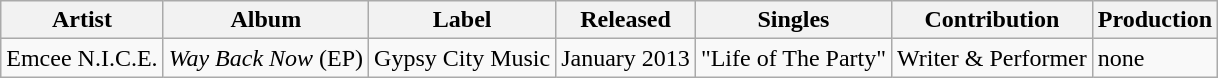<table class="wikitable">
<tr>
<th>Artist</th>
<th>Album</th>
<th>Label</th>
<th>Released</th>
<th>Singles</th>
<th>Contribution</th>
<th>Production</th>
</tr>
<tr>
<td>Emcee N.I.C.E.</td>
<td><em>Way Back Now</em> (EP)</td>
<td>Gypsy City Music</td>
<td>January 2013</td>
<td>"Life of The Party"</td>
<td>Writer & Performer</td>
<td>none</td>
</tr>
</table>
